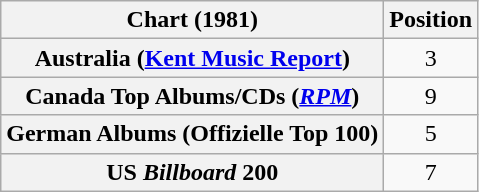<table class="wikitable sortable plainrowheaders" style="text-align:center">
<tr>
<th>Chart (1981)</th>
<th>Position</th>
</tr>
<tr>
<th scope="row">Australia (<a href='#'>Kent Music Report</a>)</th>
<td>3</td>
</tr>
<tr>
<th scope="row">Canada Top Albums/CDs (<em><a href='#'>RPM</a></em>)</th>
<td>9</td>
</tr>
<tr>
<th scope="row">German Albums (Offizielle Top 100)</th>
<td>5</td>
</tr>
<tr>
<th scope="row">US <em>Billboard</em> 200</th>
<td>7</td>
</tr>
</table>
